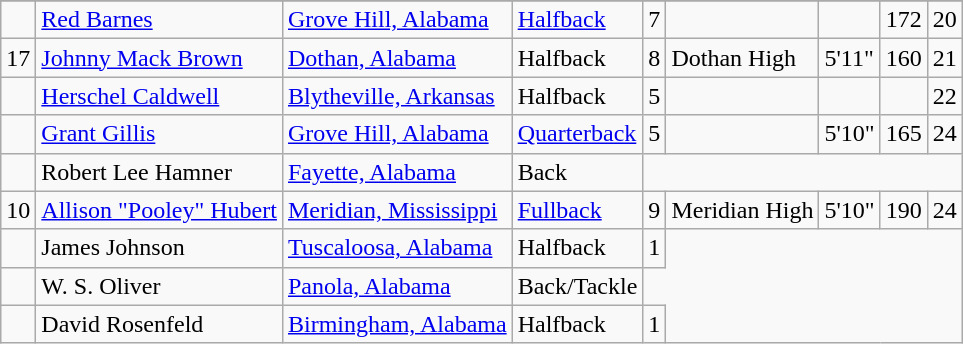<table class="wikitable">
<tr>
</tr>
<tr>
<td></td>
<td><a href='#'>Red Barnes</a></td>
<td><a href='#'>Grove Hill, Alabama</a></td>
<td><a href='#'>Halfback</a></td>
<td>7</td>
<td></td>
<td></td>
<td>172</td>
<td>20</td>
</tr>
<tr>
<td>17</td>
<td><a href='#'>Johnny Mack Brown</a></td>
<td><a href='#'>Dothan, Alabama</a></td>
<td>Halfback</td>
<td>8</td>
<td>Dothan High</td>
<td>5'11"</td>
<td>160</td>
<td>21</td>
</tr>
<tr>
<td></td>
<td><a href='#'>Herschel Caldwell</a></td>
<td><a href='#'>Blytheville, Arkansas</a></td>
<td>Halfback</td>
<td>5</td>
<td></td>
<td></td>
<td></td>
<td>22</td>
</tr>
<tr>
<td></td>
<td><a href='#'>Grant Gillis</a></td>
<td><a href='#'>Grove Hill, Alabama</a></td>
<td><a href='#'>Quarterback</a></td>
<td>5</td>
<td></td>
<td>5'10"</td>
<td>165</td>
<td>24</td>
</tr>
<tr>
<td></td>
<td>Robert Lee Hamner</td>
<td><a href='#'>Fayette, Alabama</a></td>
<td>Back</td>
</tr>
<tr>
<td>10</td>
<td><a href='#'>Allison "Pooley" Hubert</a></td>
<td><a href='#'>Meridian, Mississippi</a></td>
<td><a href='#'>Fullback</a></td>
<td>9</td>
<td>Meridian High</td>
<td>5'10"</td>
<td>190</td>
<td>24</td>
</tr>
<tr>
<td></td>
<td>James Johnson</td>
<td><a href='#'>Tuscaloosa, Alabama</a></td>
<td>Halfback</td>
<td>1</td>
</tr>
<tr>
<td></td>
<td>W. S. Oliver</td>
<td><a href='#'>Panola, Alabama</a></td>
<td>Back/Tackle</td>
</tr>
<tr>
<td></td>
<td>David Rosenfeld</td>
<td><a href='#'>Birmingham, Alabama</a></td>
<td>Halfback</td>
<td>1</td>
</tr>
</table>
